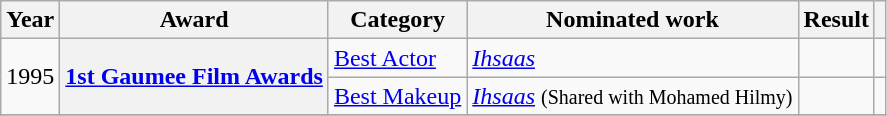<table class="wikitable plainrowheaders sortable">
<tr>
<th scope="col">Year</th>
<th scope="col">Award</th>
<th scope="col">Category</th>
<th scope="col">Nominated work</th>
<th scope="col">Result</th>
<th scope="col" class="unsortable"></th>
</tr>
<tr>
<td rowspan="2">1995</td>
<th scope="row" rowspan="2"><a href='#'>1st Gaumee Film Awards</a></th>
<td><a href='#'>Best Actor</a></td>
<td><em><a href='#'>Ihsaas</a></em></td>
<td></td>
<td style="text-align:center;"></td>
</tr>
<tr>
<td><a href='#'>Best Makeup</a></td>
<td><em><a href='#'>Ihsaas</a></em> <small>(Shared with Mohamed Hilmy)</small></td>
<td></td>
<td style="text-align:center;"></td>
</tr>
<tr>
</tr>
</table>
